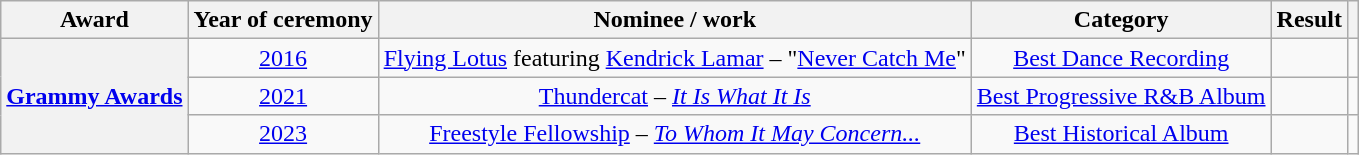<table class="wikitable plainrowheaders sortable" style="text-align:center;">
<tr>
<th scope="col">Award</th>
<th scope="col">Year of ceremony</th>
<th scope="col">Nominee / work</th>
<th scope="col">Category</th>
<th scope="col">Result</th>
<th scope="col" class="unsortable"></th>
</tr>
<tr>
<th scope="row" rowspan="5"><a href='#'>Grammy Awards</a></th>
<td><a href='#'>2016</a></td>
<td><a href='#'>Flying Lotus</a> featuring <a href='#'>Kendrick Lamar</a> – "<a href='#'>Never Catch Me</a>"</td>
<td><a href='#'>Best Dance Recording</a></td>
<td></td>
<td></td>
</tr>
<tr>
<td><a href='#'>2021</a></td>
<td><a href='#'>Thundercat</a> – <em><a href='#'>It Is What It Is</a></em></td>
<td><a href='#'>Best Progressive R&B Album</a></td>
<td></td>
<td></td>
</tr>
<tr>
<td><a href='#'>2023</a></td>
<td><a href='#'>Freestyle Fellowship</a> – <em><a href='#'>To Whom It May Concern...</a></em></td>
<td><a href='#'>Best Historical Album</a></td>
<td></td>
<td></td>
</tr>
</table>
